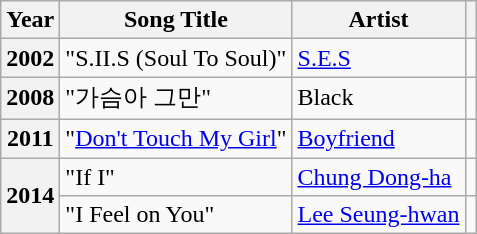<table class="wikitable plainrowheaders sortable">
<tr>
<th scope="col">Year</th>
<th scope="col">Song Title</th>
<th scope="col">Artist</th>
<th scope="col" class="unsortable"></th>
</tr>
<tr>
<th scope="row">2002</th>
<td>"S.II.S (Soul To Soul)"</td>
<td><a href='#'>S.E.S</a></td>
<td></td>
</tr>
<tr>
<th scope="row">2008</th>
<td>"가슴아 그만"</td>
<td>Black</td>
<td></td>
</tr>
<tr>
<th scope="row">2011</th>
<td>"<a href='#'>Don't Touch My Girl</a>"</td>
<td><a href='#'>Boyfriend</a></td>
<td style="text-align:center"></td>
</tr>
<tr>
<th scope="row" rowspan="2">2014</th>
<td>"If I"</td>
<td><a href='#'>Chung Dong-ha</a></td>
<td style="text-align:center"></td>
</tr>
<tr>
<td>"I Feel on You"</td>
<td><a href='#'>Lee Seung-hwan</a> </td>
<td style="text-align:center"></td>
</tr>
</table>
